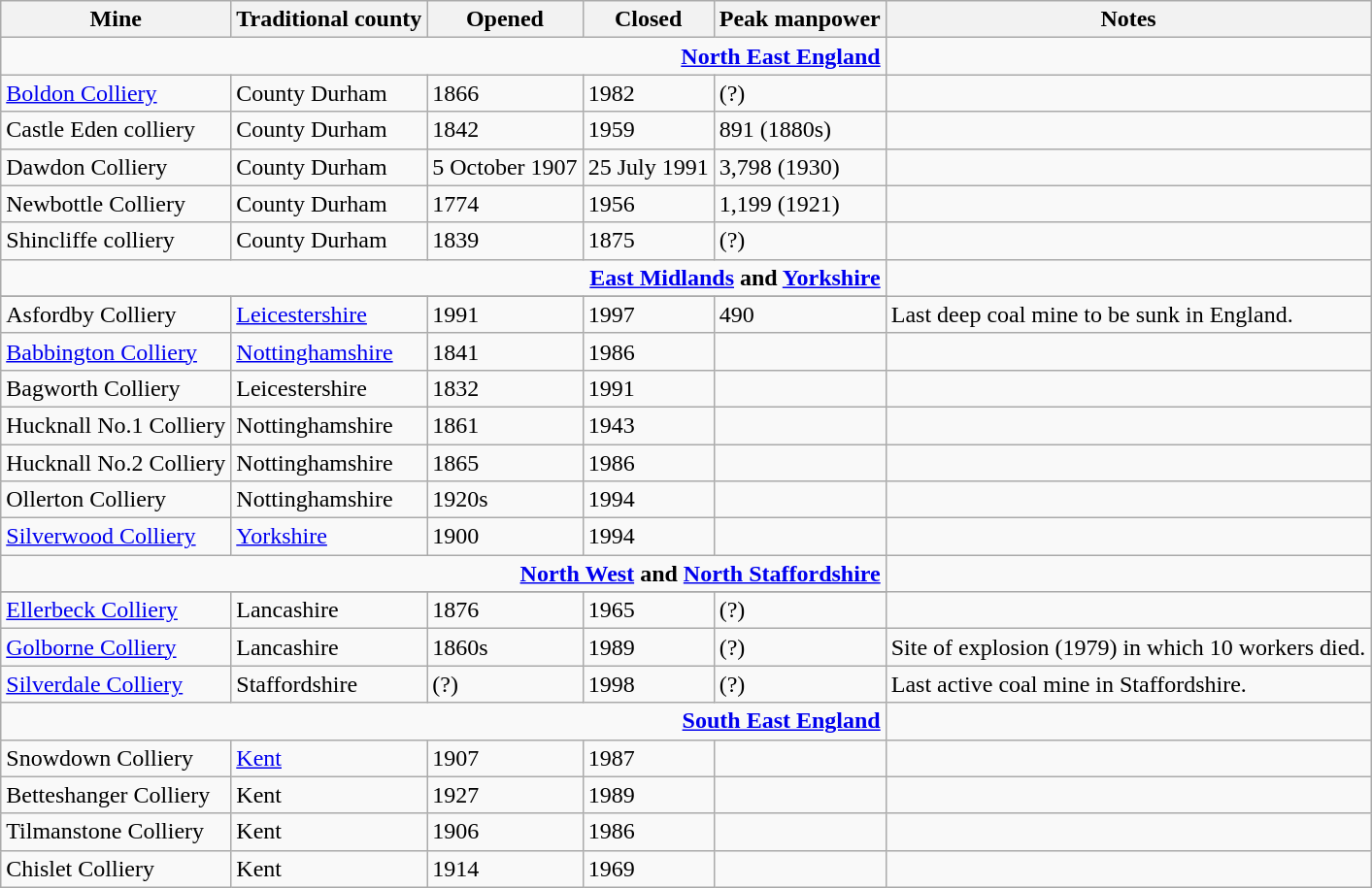<table class="wikitable">
<tr>
<th>Mine</th>
<th>Traditional county</th>
<th>Opened</th>
<th>Closed</th>
<th>Peak manpower</th>
<th>Notes</th>
</tr>
<tr align="right">
<td colspan="5" ><strong><a href='#'>North East England</a></strong></td>
</tr>
<tr>
<td><a href='#'>Boldon Colliery</a></td>
<td>County Durham</td>
<td>1866</td>
<td>1982</td>
<td>(?)</td>
<td></td>
</tr>
<tr>
<td>Castle Eden colliery</td>
<td>County Durham</td>
<td>1842</td>
<td>1959</td>
<td>891 (1880s)</td>
<td></td>
</tr>
<tr>
<td>Dawdon Colliery</td>
<td>County Durham</td>
<td>5 October 1907</td>
<td>25 July 1991</td>
<td>3,798 (1930)</td>
<td></td>
</tr>
<tr>
<td>Newbottle Colliery</td>
<td>County Durham</td>
<td>1774</td>
<td>1956</td>
<td>1,199 (1921)</td>
<td></td>
</tr>
<tr>
<td>Shincliffe colliery</td>
<td>County Durham</td>
<td>1839</td>
<td>1875</td>
<td>(?)</td>
<td></td>
</tr>
<tr align="right">
<td colspan="5" ><strong><a href='#'>East Midlands</a> and <a href='#'>Yorkshire</a></strong></td>
</tr>
<tr>
</tr>
<tr>
<td>Asfordby Colliery</td>
<td><a href='#'>Leicestershire</a></td>
<td>1991</td>
<td>1997</td>
<td>490</td>
<td>Last deep coal mine to be sunk in England.</td>
</tr>
<tr>
<td><a href='#'>Babbington Colliery</a></td>
<td><a href='#'>Nottinghamshire</a></td>
<td>1841</td>
<td>1986</td>
<td></td>
<td></td>
</tr>
<tr>
<td>Bagworth Colliery</td>
<td>Leicestershire</td>
<td>1832</td>
<td>1991</td>
<td></td>
<td></td>
</tr>
<tr>
<td>Hucknall No.1 Colliery</td>
<td>Nottinghamshire</td>
<td>1861</td>
<td>1943</td>
<td></td>
<td></td>
</tr>
<tr>
<td>Hucknall No.2 Colliery</td>
<td>Nottinghamshire</td>
<td>1865</td>
<td>1986</td>
<td></td>
<td></td>
</tr>
<tr>
<td>Ollerton Colliery</td>
<td>Nottinghamshire</td>
<td>1920s</td>
<td>1994</td>
<td></td>
<td></td>
</tr>
<tr>
<td><a href='#'>Silverwood Colliery</a></td>
<td><a href='#'>Yorkshire</a></td>
<td>1900</td>
<td>1994</td>
<td></td>
<td></td>
</tr>
<tr align="right">
<td colspan="5" ><strong><a href='#'>North West</a> and <a href='#'>North Staffordshire</a></strong></td>
</tr>
<tr align="right">
</tr>
<tr>
<td><a href='#'>Ellerbeck Colliery</a></td>
<td>Lancashire</td>
<td>1876</td>
<td>1965</td>
<td>(?)</td>
<td></td>
</tr>
<tr>
<td><a href='#'>Golborne Colliery</a></td>
<td>Lancashire</td>
<td>1860s</td>
<td>1989</td>
<td>(?)</td>
<td>Site of explosion (1979) in which 10 workers died.</td>
</tr>
<tr>
<td><a href='#'>Silverdale Colliery</a></td>
<td>Staffordshire</td>
<td>(?)</td>
<td>1998</td>
<td>(?)</td>
<td>Last active coal mine in Staffordshire.</td>
</tr>
<tr align="right">
<td colspan="5" ><strong><a href='#'>South East England</a></strong></td>
</tr>
<tr>
<td>Snowdown Colliery</td>
<td><a href='#'>Kent</a></td>
<td>1907</td>
<td>1987</td>
<td></td>
<td></td>
</tr>
<tr>
<td>Betteshanger Colliery</td>
<td>Kent</td>
<td>1927</td>
<td>1989</td>
<td></td>
<td></td>
</tr>
<tr>
<td>Tilmanstone Colliery</td>
<td>Kent</td>
<td>1906</td>
<td>1986</td>
<td></td>
<td></td>
</tr>
<tr>
<td>Chislet Colliery</td>
<td>Kent</td>
<td>1914</td>
<td>1969</td>
<td></td>
<td></td>
</tr>
</table>
